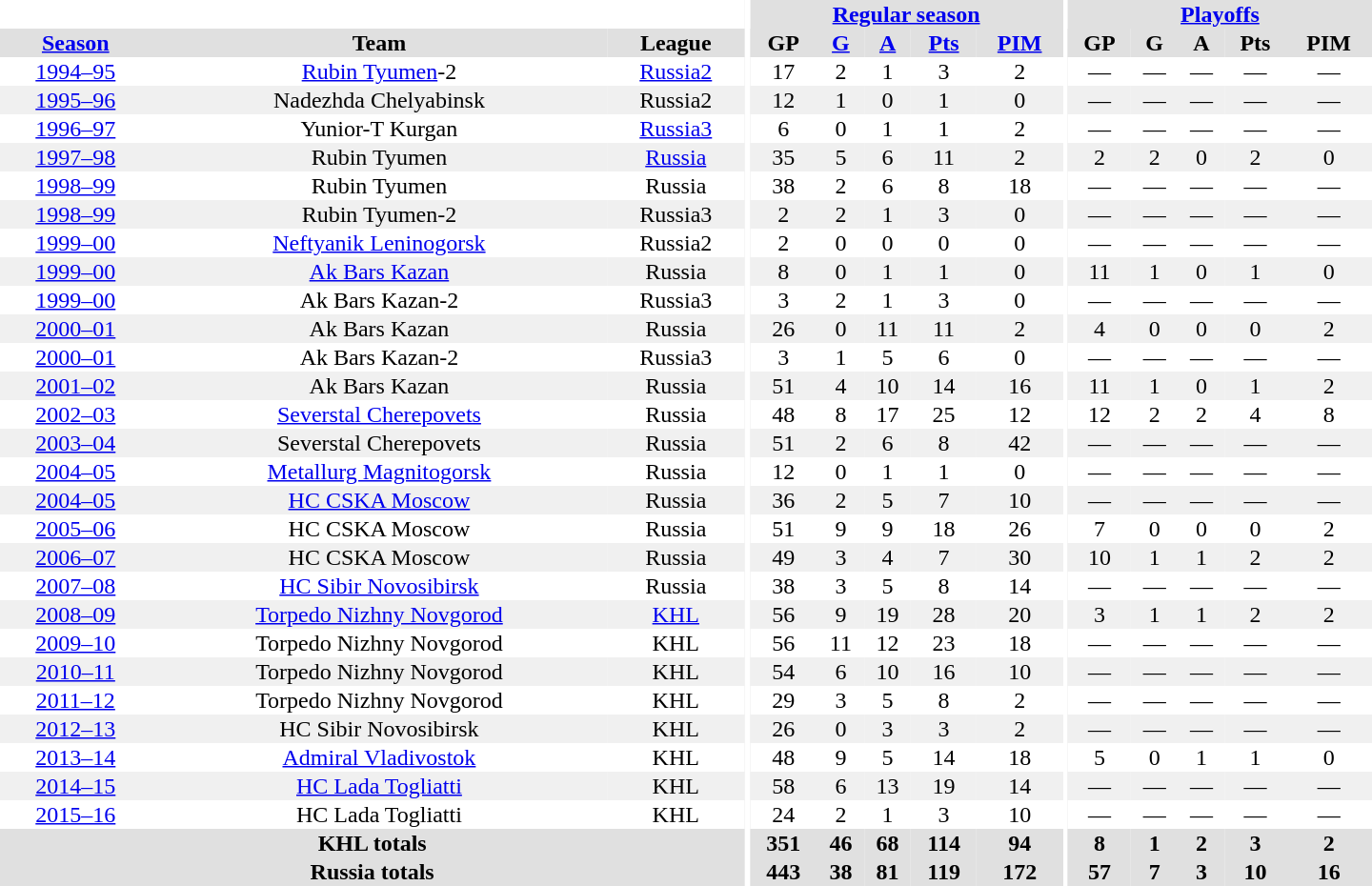<table border="0" cellpadding="1" cellspacing="0" style="text-align:center; width:60em">
<tr bgcolor="#e0e0e0">
<th colspan="3" bgcolor="#ffffff"></th>
<th rowspan="99" bgcolor="#ffffff"></th>
<th colspan="5"><a href='#'>Regular season</a></th>
<th rowspan="99" bgcolor="#ffffff"></th>
<th colspan="5"><a href='#'>Playoffs</a></th>
</tr>
<tr bgcolor="#e0e0e0">
<th><a href='#'>Season</a></th>
<th>Team</th>
<th>League</th>
<th>GP</th>
<th><a href='#'>G</a></th>
<th><a href='#'>A</a></th>
<th><a href='#'>Pts</a></th>
<th><a href='#'>PIM</a></th>
<th>GP</th>
<th>G</th>
<th>A</th>
<th>Pts</th>
<th>PIM</th>
</tr>
<tr>
<td><a href='#'>1994–95</a></td>
<td><a href='#'>Rubin Tyumen</a>-2</td>
<td><a href='#'>Russia2</a></td>
<td>17</td>
<td>2</td>
<td>1</td>
<td>3</td>
<td>2</td>
<td>—</td>
<td>—</td>
<td>—</td>
<td>—</td>
<td>—</td>
</tr>
<tr bgcolor="#f0f0f0">
<td><a href='#'>1995–96</a></td>
<td>Nadezhda Chelyabinsk</td>
<td>Russia2</td>
<td>12</td>
<td>1</td>
<td>0</td>
<td>1</td>
<td>0</td>
<td>—</td>
<td>—</td>
<td>—</td>
<td>—</td>
<td>—</td>
</tr>
<tr>
<td><a href='#'>1996–97</a></td>
<td>Yunior-T Kurgan</td>
<td><a href='#'>Russia3</a></td>
<td>6</td>
<td>0</td>
<td>1</td>
<td>1</td>
<td>2</td>
<td>—</td>
<td>—</td>
<td>—</td>
<td>—</td>
<td>—</td>
</tr>
<tr bgcolor="#f0f0f0">
<td><a href='#'>1997–98</a></td>
<td>Rubin Tyumen</td>
<td><a href='#'>Russia</a></td>
<td>35</td>
<td>5</td>
<td>6</td>
<td>11</td>
<td>2</td>
<td>2</td>
<td>2</td>
<td>0</td>
<td>2</td>
<td>0</td>
</tr>
<tr>
<td><a href='#'>1998–99</a></td>
<td>Rubin Tyumen</td>
<td>Russia</td>
<td>38</td>
<td>2</td>
<td>6</td>
<td>8</td>
<td>18</td>
<td>—</td>
<td>—</td>
<td>—</td>
<td>—</td>
<td>—</td>
</tr>
<tr bgcolor="#f0f0f0">
<td><a href='#'>1998–99</a></td>
<td>Rubin Tyumen-2</td>
<td>Russia3</td>
<td>2</td>
<td>2</td>
<td>1</td>
<td>3</td>
<td>0</td>
<td>—</td>
<td>—</td>
<td>—</td>
<td>—</td>
<td>—</td>
</tr>
<tr>
<td><a href='#'>1999–00</a></td>
<td><a href='#'>Neftyanik Leninogorsk</a></td>
<td>Russia2</td>
<td>2</td>
<td>0</td>
<td>0</td>
<td>0</td>
<td>0</td>
<td>—</td>
<td>—</td>
<td>—</td>
<td>—</td>
<td>—</td>
</tr>
<tr bgcolor="#f0f0f0">
<td><a href='#'>1999–00</a></td>
<td><a href='#'>Ak Bars Kazan</a></td>
<td>Russia</td>
<td>8</td>
<td>0</td>
<td>1</td>
<td>1</td>
<td>0</td>
<td>11</td>
<td>1</td>
<td>0</td>
<td>1</td>
<td>0</td>
</tr>
<tr>
<td><a href='#'>1999–00</a></td>
<td>Ak Bars Kazan-2</td>
<td>Russia3</td>
<td>3</td>
<td>2</td>
<td>1</td>
<td>3</td>
<td>0</td>
<td>—</td>
<td>—</td>
<td>—</td>
<td>—</td>
<td>—</td>
</tr>
<tr bgcolor="#f0f0f0">
<td><a href='#'>2000–01</a></td>
<td>Ak Bars Kazan</td>
<td>Russia</td>
<td>26</td>
<td>0</td>
<td>11</td>
<td>11</td>
<td>2</td>
<td>4</td>
<td>0</td>
<td>0</td>
<td>0</td>
<td>2</td>
</tr>
<tr>
<td><a href='#'>2000–01</a></td>
<td>Ak Bars Kazan-2</td>
<td>Russia3</td>
<td>3</td>
<td>1</td>
<td>5</td>
<td>6</td>
<td>0</td>
<td>—</td>
<td>—</td>
<td>—</td>
<td>—</td>
<td>—</td>
</tr>
<tr bgcolor="#f0f0f0">
<td><a href='#'>2001–02</a></td>
<td>Ak Bars Kazan</td>
<td>Russia</td>
<td>51</td>
<td>4</td>
<td>10</td>
<td>14</td>
<td>16</td>
<td>11</td>
<td>1</td>
<td>0</td>
<td>1</td>
<td>2</td>
</tr>
<tr>
<td><a href='#'>2002–03</a></td>
<td><a href='#'>Severstal Cherepovets</a></td>
<td>Russia</td>
<td>48</td>
<td>8</td>
<td>17</td>
<td>25</td>
<td>12</td>
<td>12</td>
<td>2</td>
<td>2</td>
<td>4</td>
<td>8</td>
</tr>
<tr bgcolor="#f0f0f0">
<td><a href='#'>2003–04</a></td>
<td>Severstal Cherepovets</td>
<td>Russia</td>
<td>51</td>
<td>2</td>
<td>6</td>
<td>8</td>
<td>42</td>
<td>—</td>
<td>—</td>
<td>—</td>
<td>—</td>
<td>—</td>
</tr>
<tr>
<td><a href='#'>2004–05</a></td>
<td><a href='#'>Metallurg Magnitogorsk</a></td>
<td>Russia</td>
<td>12</td>
<td>0</td>
<td>1</td>
<td>1</td>
<td>0</td>
<td>—</td>
<td>—</td>
<td>—</td>
<td>—</td>
<td>—</td>
</tr>
<tr bgcolor="#f0f0f0">
<td><a href='#'>2004–05</a></td>
<td><a href='#'>HC CSKA Moscow</a></td>
<td>Russia</td>
<td>36</td>
<td>2</td>
<td>5</td>
<td>7</td>
<td>10</td>
<td>—</td>
<td>—</td>
<td>—</td>
<td>—</td>
<td>—</td>
</tr>
<tr>
<td><a href='#'>2005–06</a></td>
<td>HC CSKA Moscow</td>
<td>Russia</td>
<td>51</td>
<td>9</td>
<td>9</td>
<td>18</td>
<td>26</td>
<td>7</td>
<td>0</td>
<td>0</td>
<td>0</td>
<td>2</td>
</tr>
<tr bgcolor="#f0f0f0">
<td><a href='#'>2006–07</a></td>
<td>HC CSKA Moscow</td>
<td>Russia</td>
<td>49</td>
<td>3</td>
<td>4</td>
<td>7</td>
<td>30</td>
<td>10</td>
<td>1</td>
<td>1</td>
<td>2</td>
<td>2</td>
</tr>
<tr>
<td><a href='#'>2007–08</a></td>
<td><a href='#'>HC Sibir Novosibirsk</a></td>
<td>Russia</td>
<td>38</td>
<td>3</td>
<td>5</td>
<td>8</td>
<td>14</td>
<td>—</td>
<td>—</td>
<td>—</td>
<td>—</td>
<td>—</td>
</tr>
<tr bgcolor="#f0f0f0">
<td><a href='#'>2008–09</a></td>
<td><a href='#'>Torpedo Nizhny Novgorod</a></td>
<td><a href='#'>KHL</a></td>
<td>56</td>
<td>9</td>
<td>19</td>
<td>28</td>
<td>20</td>
<td>3</td>
<td>1</td>
<td>1</td>
<td>2</td>
<td>2</td>
</tr>
<tr>
<td><a href='#'>2009–10</a></td>
<td>Torpedo Nizhny Novgorod</td>
<td>KHL</td>
<td>56</td>
<td>11</td>
<td>12</td>
<td>23</td>
<td>18</td>
<td>—</td>
<td>—</td>
<td>—</td>
<td>—</td>
<td>—</td>
</tr>
<tr bgcolor="#f0f0f0">
<td><a href='#'>2010–11</a></td>
<td>Torpedo Nizhny Novgorod</td>
<td>KHL</td>
<td>54</td>
<td>6</td>
<td>10</td>
<td>16</td>
<td>10</td>
<td>—</td>
<td>—</td>
<td>—</td>
<td>—</td>
<td>—</td>
</tr>
<tr>
<td><a href='#'>2011–12</a></td>
<td>Torpedo Nizhny Novgorod</td>
<td>KHL</td>
<td>29</td>
<td>3</td>
<td>5</td>
<td>8</td>
<td>2</td>
<td>—</td>
<td>—</td>
<td>—</td>
<td>—</td>
<td>—</td>
</tr>
<tr bgcolor="#f0f0f0">
<td><a href='#'>2012–13</a></td>
<td>HC Sibir Novosibirsk</td>
<td>KHL</td>
<td>26</td>
<td>0</td>
<td>3</td>
<td>3</td>
<td>2</td>
<td>—</td>
<td>—</td>
<td>—</td>
<td>—</td>
<td>—</td>
</tr>
<tr>
<td><a href='#'>2013–14</a></td>
<td><a href='#'>Admiral Vladivostok</a></td>
<td>KHL</td>
<td>48</td>
<td>9</td>
<td>5</td>
<td>14</td>
<td>18</td>
<td>5</td>
<td>0</td>
<td>1</td>
<td>1</td>
<td>0</td>
</tr>
<tr bgcolor="#f0f0f0">
<td><a href='#'>2014–15</a></td>
<td><a href='#'>HC Lada Togliatti</a></td>
<td>KHL</td>
<td>58</td>
<td>6</td>
<td>13</td>
<td>19</td>
<td>14</td>
<td>—</td>
<td>—</td>
<td>—</td>
<td>—</td>
<td>—</td>
</tr>
<tr>
<td><a href='#'>2015–16</a></td>
<td>HC Lada Togliatti</td>
<td>KHL</td>
<td>24</td>
<td>2</td>
<td>1</td>
<td>3</td>
<td>10</td>
<td>—</td>
<td>—</td>
<td>—</td>
<td>—</td>
<td>—</td>
</tr>
<tr>
</tr>
<tr ALIGN="center" bgcolor="#e0e0e0">
<th colspan="3">KHL totals</th>
<th ALIGN="center">351</th>
<th ALIGN="center">46</th>
<th ALIGN="center">68</th>
<th ALIGN="center">114</th>
<th ALIGN="center">94</th>
<th ALIGN="center">8</th>
<th ALIGN="center">1</th>
<th ALIGN="center">2</th>
<th ALIGN="center">3</th>
<th ALIGN="center">2</th>
</tr>
<tr>
</tr>
<tr ALIGN="center" bgcolor="#e0e0e0">
<th colspan="3">Russia totals</th>
<th ALIGN="center">443</th>
<th ALIGN="center">38</th>
<th ALIGN="center">81</th>
<th ALIGN="center">119</th>
<th ALIGN="center">172</th>
<th ALIGN="center">57</th>
<th ALIGN="center">7</th>
<th ALIGN="center">3</th>
<th ALIGN="center">10</th>
<th ALIGN="center">16</th>
</tr>
</table>
